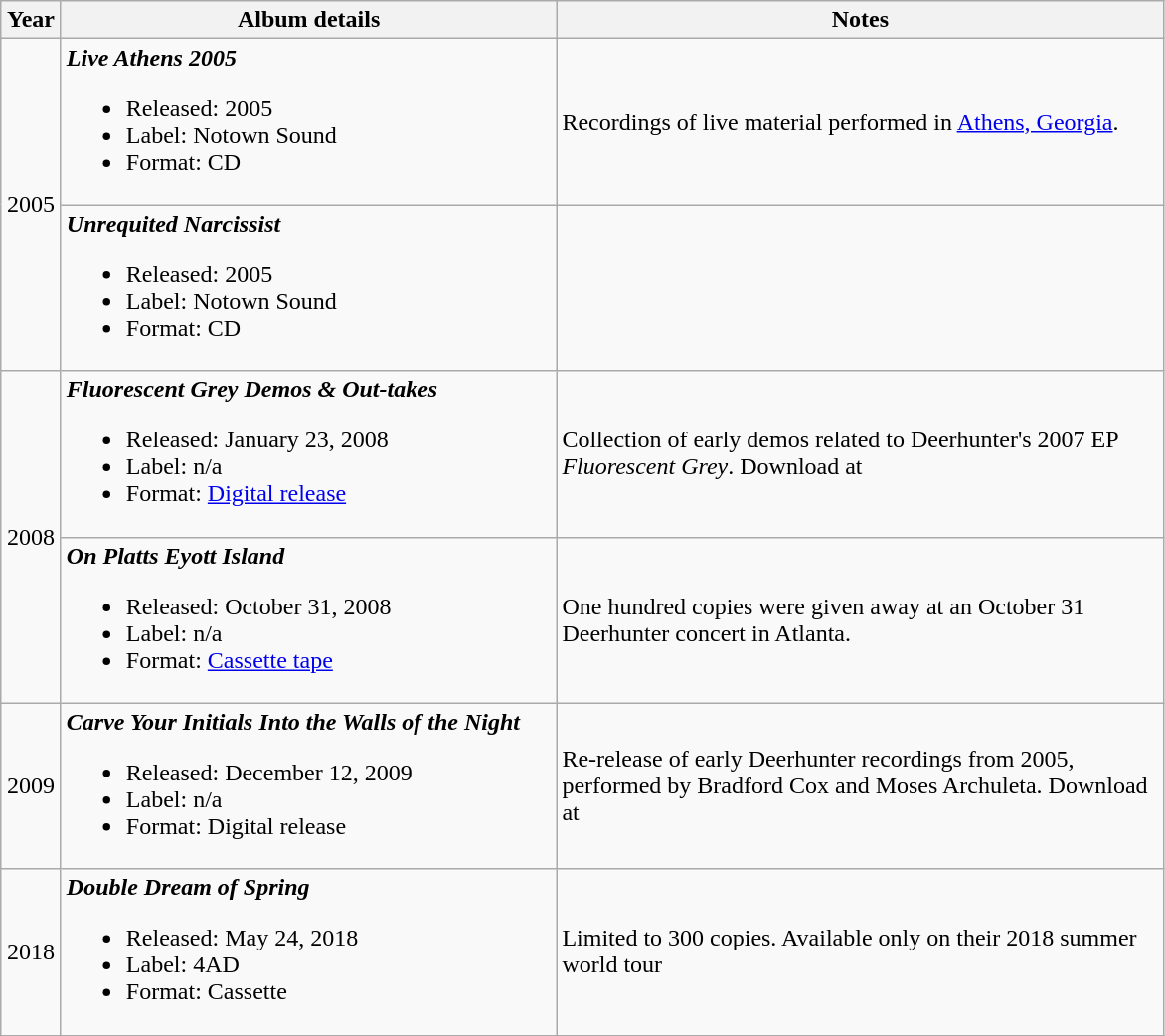<table class="wikitable">
<tr>
<th width="33">Year</th>
<th style="width:325px;">Album details</th>
<th style="width:400px;">Notes</th>
</tr>
<tr>
<td style="text-align:center;" rowspan="2">2005</td>
<td><strong><em>Live Athens 2005</em></strong><br><ul><li>Released: 2005</li><li>Label: Notown Sound</li><li>Format: CD</li></ul></td>
<td>Recordings of live material performed in <a href='#'>Athens, Georgia</a>.</td>
</tr>
<tr>
<td><strong><em>Unrequited Narcissist</em></strong><br><ul><li>Released: 2005</li><li>Label: Notown Sound</li><li>Format: CD</li></ul></td>
<td></td>
</tr>
<tr>
<td style="text-align:center;" rowspan="2">2008</td>
<td><strong><em>Fluorescent Grey Demos & Out-takes</em></strong><br><ul><li>Released: January 23, 2008</li><li>Label: n/a</li><li>Format: <a href='#'>Digital release</a></li></ul></td>
<td>Collection of early demos related to Deerhunter's 2007 EP <em>Fluorescent Grey</em>. Download at </td>
</tr>
<tr>
<td><strong><em>On Platts Eyott Island</em></strong><br><ul><li>Released: October 31, 2008</li><li>Label: n/a</li><li>Format: <a href='#'>Cassette tape</a></li></ul></td>
<td>One hundred copies were given away at an October 31 Deerhunter concert in Atlanta.</td>
</tr>
<tr>
<td style="text-align:center;">2009</td>
<td><strong><em>Carve Your Initials Into the Walls of the Night</em></strong><br><ul><li>Released: December 12, 2009</li><li>Label: n/a</li><li>Format: Digital release</li></ul></td>
<td>Re-release of early Deerhunter recordings from 2005, performed by Bradford Cox and Moses Archuleta. Download at </td>
</tr>
<tr>
<td style="text-align:center;">2018</td>
<td><strong><em>Double Dream of Spring</em></strong><br><ul><li>Released: May 24, 2018</li><li>Label: 4AD</li><li>Format: Cassette</li></ul></td>
<td>Limited to 300 copies. Available only on their 2018 summer world tour</td>
</tr>
<tr>
</tr>
</table>
